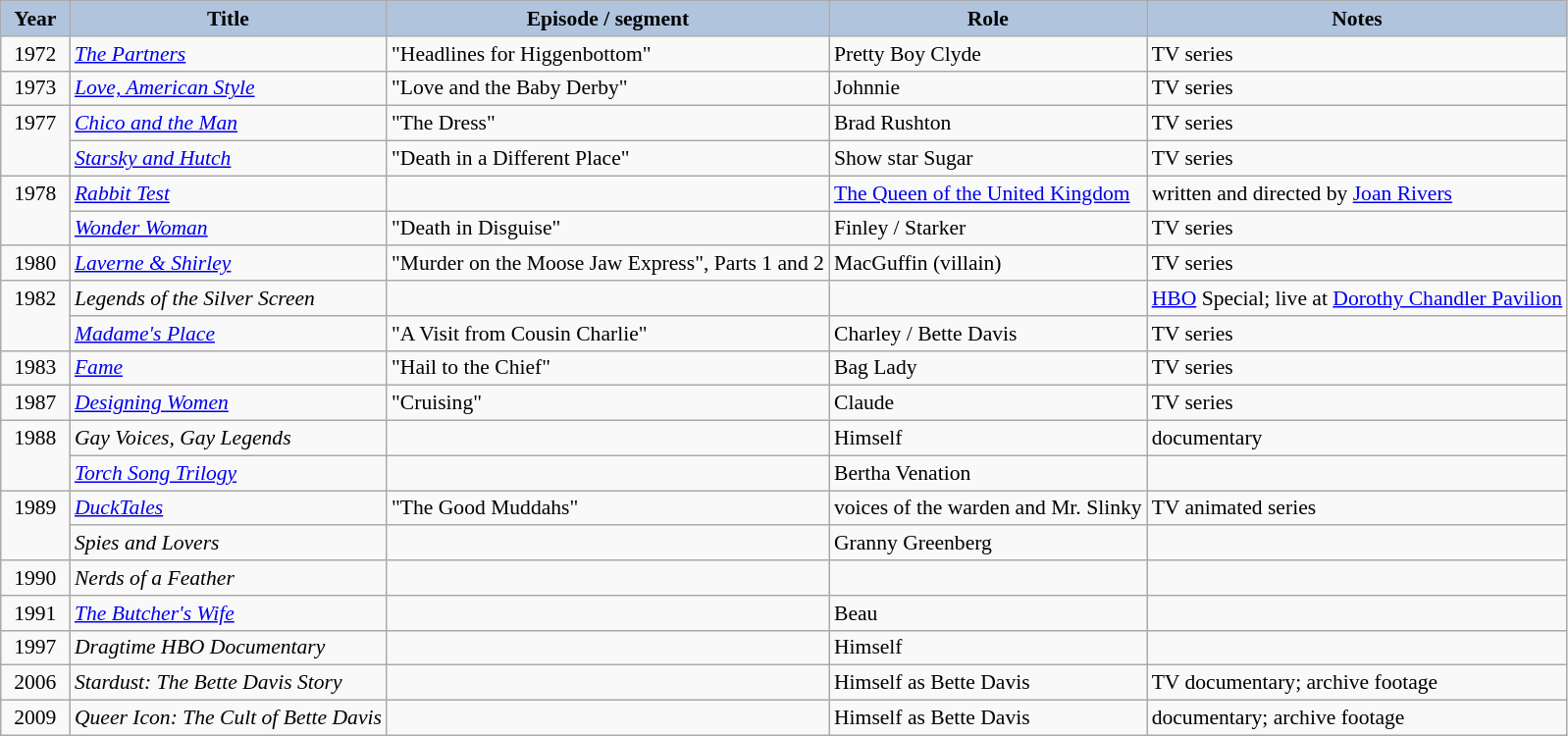<table class="wikitable" style="font-size:90%;">
<tr>
<th style="background:#B0C4DE;" width="40">Year</th>
<th style="background:#B0C4DE;">Title</th>
<th style="background:#B0C4DE;">Episode / segment</th>
<th style="background:#B0C4DE;">Role</th>
<th style="background:#B0C4DE;">Notes</th>
</tr>
<tr valign="top">
<td align="center">1972</td>
<td><em><a href='#'>The Partners</a></em></td>
<td>"Headlines for Higgenbottom"</td>
<td>Pretty Boy Clyde</td>
<td>TV series</td>
</tr>
<tr valign="top">
<td align="center">1973</td>
<td><em><a href='#'>Love, American Style</a></em></td>
<td>"Love and the Baby Derby"</td>
<td>Johnnie</td>
<td>TV series</td>
</tr>
<tr valign="top">
<td rowspan="2" align="center">1977</td>
<td><em><a href='#'>Chico and the Man</a></em></td>
<td>"The Dress"</td>
<td>Brad Rushton</td>
<td>TV series</td>
</tr>
<tr valign="top">
<td><em><a href='#'>Starsky and Hutch</a></em></td>
<td>"Death in a Different Place"</td>
<td>Show star Sugar</td>
<td>TV series</td>
</tr>
<tr valign="top">
<td rowspan="2" align="center">1978</td>
<td><em><a href='#'>Rabbit Test</a></em></td>
<td></td>
<td><a href='#'>The Queen of the United Kingdom</a></td>
<td>written and directed by <a href='#'>Joan Rivers</a></td>
</tr>
<tr valign="top">
<td><em><a href='#'>Wonder Woman</a></em></td>
<td>"Death in Disguise"</td>
<td>Finley / Starker</td>
<td>TV series</td>
</tr>
<tr valign="top">
<td align="center">1980</td>
<td><em><a href='#'>Laverne & Shirley</a></em></td>
<td>"Murder on the Moose Jaw Express", Parts 1 and 2</td>
<td>MacGuffin (villain)</td>
<td>TV series</td>
</tr>
<tr valign="top">
<td rowspan="2" align="center">1982</td>
<td><em>Legends of the Silver Screen</em></td>
<td></td>
<td></td>
<td><a href='#'>HBO</a> Special; live at <a href='#'>Dorothy Chandler Pavilion</a></td>
</tr>
<tr valign="top">
<td><em><a href='#'>Madame's Place</a></em></td>
<td>"A Visit from Cousin Charlie"</td>
<td>Charley / Bette Davis</td>
<td>TV series</td>
</tr>
<tr valign="top">
<td align="center">1983</td>
<td><em><a href='#'>Fame</a></em></td>
<td>"Hail to the Chief"</td>
<td>Bag Lady</td>
<td>TV series</td>
</tr>
<tr valign="top">
<td align="center">1987</td>
<td><em><a href='#'>Designing Women</a></em></td>
<td>"Cruising"</td>
<td>Claude</td>
<td>TV series</td>
</tr>
<tr valign="top">
<td rowspan="2" align="center">1988</td>
<td><em>Gay Voices, Gay Legends</em></td>
<td></td>
<td>Himself</td>
<td>documentary</td>
</tr>
<tr valign="top">
<td><em><a href='#'>Torch Song Trilogy</a></em></td>
<td></td>
<td>Bertha Venation</td>
<td></td>
</tr>
<tr valign="top">
<td rowspan="2" align="center">1989</td>
<td><em><a href='#'>DuckTales</a></em></td>
<td>"The Good Muddahs"</td>
<td>voices of the warden and Mr. Slinky</td>
<td>TV animated series</td>
</tr>
<tr valign="top">
<td><em>Spies and Lovers</em></td>
<td></td>
<td>Granny Greenberg</td>
<td></td>
</tr>
<tr valign="top">
<td align="center">1990</td>
<td><em>Nerds of a Feather</em></td>
<td></td>
<td></td>
<td></td>
</tr>
<tr valign="top">
<td align="center">1991</td>
<td><em><a href='#'>The Butcher's Wife</a></em></td>
<td></td>
<td>Beau</td>
<td></td>
</tr>
<tr valign="top">
<td align="center">1997</td>
<td><em>Dragtime HBO Documentary</em></td>
<td></td>
<td>Himself</td>
<td></td>
</tr>
<tr valign="top">
<td align="center">2006</td>
<td><em>Stardust: The Bette Davis Story</em></td>
<td></td>
<td>Himself as Bette Davis</td>
<td>TV documentary; archive footage</td>
</tr>
<tr valign="top">
<td align="center">2009</td>
<td><em>Queer Icon: The Cult of Bette Davis</em></td>
<td></td>
<td>Himself as Bette Davis</td>
<td>documentary; archive footage</td>
</tr>
</table>
